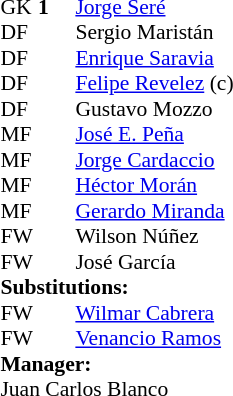<table cellspacing="0" cellpadding="0" style="font-size:90%; margin:0.2em auto;">
<tr>
<th width="25"></th>
<th width="25"></th>
</tr>
<tr>
<td>GK</td>
<td><strong>1</strong></td>
<td> <a href='#'>Jorge Seré</a></td>
</tr>
<tr>
<td>DF</td>
<td></td>
<td> Sergio Maristán</td>
</tr>
<tr>
<td>DF</td>
<td></td>
<td> <a href='#'>Enrique Saravia</a></td>
</tr>
<tr>
<td>DF</td>
<td></td>
<td> <a href='#'>Felipe Revelez</a> (c)</td>
</tr>
<tr>
<td>DF</td>
<td></td>
<td> Gustavo Mozzo</td>
</tr>
<tr>
<td>MF</td>
<td></td>
<td> <a href='#'>José E. Peña</a></td>
</tr>
<tr>
<td>MF</td>
<td></td>
<td> <a href='#'>Jorge Cardaccio</a></td>
</tr>
<tr>
<td>MF</td>
<td></td>
<td> <a href='#'>Héctor Morán</a></td>
</tr>
<tr>
<td>MF</td>
<td></td>
<td> <a href='#'>Gerardo Miranda</a></td>
<td></td>
<td></td>
</tr>
<tr>
<td>FW</td>
<td></td>
<td> Wilson Núñez</td>
</tr>
<tr>
<td>FW</td>
<td></td>
<td> José García</td>
<td></td>
<td></td>
</tr>
<tr>
<td colspan=3><strong>Substitutions:</strong></td>
</tr>
<tr>
<td>FW</td>
<td></td>
<td> <a href='#'>Wilmar Cabrera</a></td>
<td></td>
<td></td>
</tr>
<tr>
<td>FW</td>
<td></td>
<td> <a href='#'>Venancio Ramos</a></td>
<td></td>
<td></td>
</tr>
<tr>
<td colspan=3><strong>Manager:</strong></td>
</tr>
<tr>
<td colspan=4> Juan Carlos Blanco</td>
</tr>
</table>
